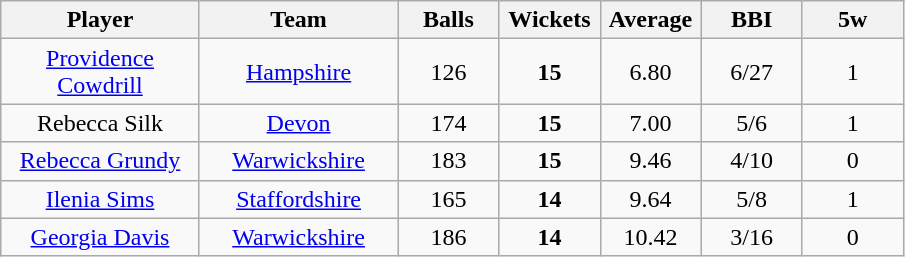<table class="wikitable" style="text-align:center">
<tr>
<th width=125>Player</th>
<th width=125>Team</th>
<th width=60>Balls</th>
<th width=60>Wickets</th>
<th width=60>Average</th>
<th width=60>BBI</th>
<th width=60>5w</th>
</tr>
<tr>
<td><a href='#'>Providence Cowdrill</a></td>
<td><a href='#'>Hampshire</a></td>
<td>126</td>
<td><strong>15</strong></td>
<td>6.80</td>
<td>6/27</td>
<td>1</td>
</tr>
<tr>
<td>Rebecca Silk</td>
<td><a href='#'>Devon</a></td>
<td>174</td>
<td><strong>15</strong></td>
<td>7.00</td>
<td>5/6</td>
<td>1</td>
</tr>
<tr>
<td><a href='#'>Rebecca Grundy</a></td>
<td><a href='#'>Warwickshire</a></td>
<td>183</td>
<td><strong>15</strong></td>
<td>9.46</td>
<td>4/10</td>
<td>0</td>
</tr>
<tr>
<td><a href='#'>Ilenia Sims</a></td>
<td><a href='#'>Staffordshire</a></td>
<td>165</td>
<td><strong>14</strong></td>
<td>9.64</td>
<td>5/8</td>
<td>1</td>
</tr>
<tr>
<td><a href='#'>Georgia Davis</a></td>
<td><a href='#'>Warwickshire</a></td>
<td>186</td>
<td><strong>14</strong></td>
<td>10.42</td>
<td>3/16</td>
<td>0</td>
</tr>
</table>
